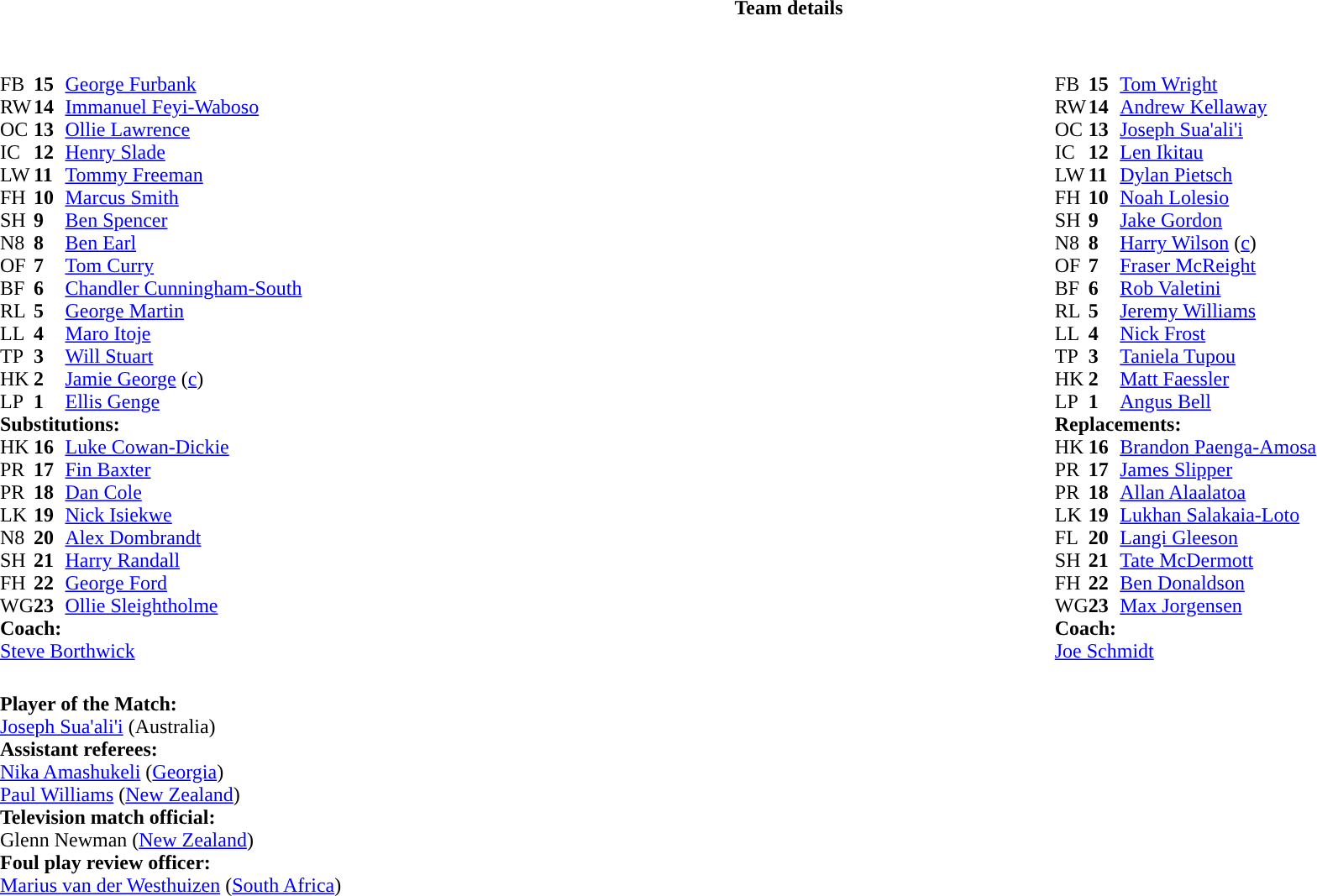<table border="0" style="width:100%;" class="collapsible collapsed">
<tr>
<th>Team details</th>
</tr>
<tr>
<td><br><table style="width:100%">
<tr>
<td style="vertical-align:top;width:50%"><br><table cellspacing="0" cellpadding="0">
<tr>
<th width="25"></th>
<th width="25"></th>
</tr>
<tr>
<td>FB</td>
<td><strong>15</strong></td>
<td><a href='#'>George Furbank</a></td>
<td></td>
<td></td>
</tr>
<tr>
<td>RW</td>
<td><strong>14</strong></td>
<td><a href='#'>Immanuel Feyi-Waboso</a></td>
<td></td>
<td></td>
<td></td>
<td></td>
<td></td>
<td></td>
</tr>
<tr>
<td>OC</td>
<td><strong>13</strong></td>
<td><a href='#'>Ollie Lawrence</a></td>
<td></td>
<td></td>
<td></td>
<td></td>
<td></td>
</tr>
<tr>
<td>IC</td>
<td><strong>12</strong></td>
<td><a href='#'>Henry Slade</a></td>
</tr>
<tr>
<td>LW</td>
<td><strong>11</strong></td>
<td><a href='#'>Tommy Freeman</a></td>
</tr>
<tr>
<td>FH</td>
<td><strong>10</strong></td>
<td><a href='#'>Marcus Smith</a></td>
</tr>
<tr>
<td>SH</td>
<td><strong>9</strong></td>
<td><a href='#'>Ben Spencer</a></td>
<td></td>
<td></td>
</tr>
<tr>
<td>N8</td>
<td><strong>8</strong></td>
<td><a href='#'>Ben Earl</a></td>
</tr>
<tr>
<td>OF</td>
<td><strong>7</strong></td>
<td><a href='#'>Tom Curry</a></td>
<td></td>
<td></td>
</tr>
<tr>
<td>BF</td>
<td><strong>6</strong></td>
<td><a href='#'>Chandler Cunningham-South</a></td>
</tr>
<tr>
<td>RL</td>
<td><strong>5</strong></td>
<td><a href='#'>George Martin</a></td>
<td></td>
<td></td>
</tr>
<tr>
<td>LL</td>
<td><strong>4</strong></td>
<td><a href='#'>Maro Itoje</a></td>
</tr>
<tr>
<td>TP</td>
<td><strong>3</strong></td>
<td><a href='#'>Will Stuart</a></td>
<td></td>
<td></td>
</tr>
<tr>
<td>HK</td>
<td><strong>2</strong></td>
<td><a href='#'>Jamie George</a> (<a href='#'>c</a>)</td>
<td></td>
<td></td>
</tr>
<tr>
<td>LP</td>
<td><strong>1</strong></td>
<td><a href='#'>Ellis Genge</a></td>
<td></td>
<td></td>
</tr>
<tr>
<td colspan=3><strong>Substitutions:</strong></td>
</tr>
<tr>
<td>HK</td>
<td><strong>16</strong></td>
<td><a href='#'>Luke Cowan-Dickie</a></td>
<td></td>
<td></td>
</tr>
<tr>
<td>PR</td>
<td><strong>17</strong></td>
<td><a href='#'>Fin Baxter</a></td>
<td></td>
<td></td>
</tr>
<tr>
<td>PR</td>
<td><strong>18</strong></td>
<td><a href='#'>Dan Cole</a></td>
<td></td>
<td></td>
</tr>
<tr>
<td>LK</td>
<td><strong>19</strong></td>
<td><a href='#'>Nick Isiekwe</a></td>
<td></td>
<td></td>
</tr>
<tr>
<td>N8</td>
<td><strong>20</strong></td>
<td><a href='#'>Alex Dombrandt</a></td>
<td></td>
<td></td>
</tr>
<tr>
<td>SH</td>
<td><strong>21</strong></td>
<td><a href='#'>Harry Randall</a></td>
<td></td>
<td></td>
</tr>
<tr>
<td>FH</td>
<td><strong>22</strong></td>
<td><a href='#'>George Ford</a></td>
<td></td>
<td></td>
</tr>
<tr>
<td>WG</td>
<td><strong>23</strong></td>
<td><a href='#'>Ollie Sleightholme</a></td>
<td></td>
<td></td>
<td></td>
<td></td>
<td></td>
<td></td>
</tr>
<tr>
<td colspan=3><strong>Coach:</strong></td>
</tr>
<tr>
<td colspan="4"> <a href='#'>Steve Borthwick</a></td>
</tr>
</table>
</td>
<td style="vertical-align:top"></td>
<td style="vertical-align:top;width:50%"><br><table cellspacing="0" cellpadding="0" style="margin:auto">
<tr>
<th width="25"></th>
<th width="25"></th>
</tr>
<tr>
<td>FB</td>
<td><strong>15</strong></td>
<td><a href='#'>Tom Wright</a></td>
</tr>
<tr>
<td>RW</td>
<td><strong>14</strong></td>
<td><a href='#'>Andrew Kellaway</a></td>
</tr>
<tr>
<td>OC</td>
<td><strong>13</strong></td>
<td><a href='#'>Joseph Sua'ali'i</a></td>
</tr>
<tr>
<td>IC</td>
<td><strong>12</strong></td>
<td><a href='#'>Len Ikitau</a></td>
</tr>
<tr>
<td>LW</td>
<td><strong>11</strong></td>
<td><a href='#'>Dylan Pietsch</a></td>
<td></td>
<td></td>
</tr>
<tr>
<td>FH</td>
<td><strong>10</strong></td>
<td><a href='#'>Noah Lolesio</a></td>
<td></td>
<td></td>
</tr>
<tr>
<td>SH</td>
<td><strong>9</strong></td>
<td><a href='#'>Jake Gordon</a></td>
<td></td>
<td></td>
<td></td>
<td></td>
</tr>
<tr>
<td>N8</td>
<td><strong>8</strong></td>
<td><a href='#'>Harry Wilson</a> (<a href='#'>c</a>)</td>
<td></td>
<td></td>
</tr>
<tr>
<td>OF</td>
<td><strong>7</strong></td>
<td><a href='#'>Fraser McReight</a></td>
</tr>
<tr>
<td>BF</td>
<td><strong>6</strong></td>
<td><a href='#'>Rob Valetini</a></td>
</tr>
<tr>
<td>RL</td>
<td><strong>5</strong></td>
<td><a href='#'>Jeremy Williams</a></td>
<td></td>
<td></td>
</tr>
<tr>
<td>LL</td>
<td><strong>4</strong></td>
<td><a href='#'>Nick Frost</a></td>
</tr>
<tr>
<td>TP</td>
<td><strong>3</strong></td>
<td><a href='#'>Taniela Tupou</a></td>
<td></td>
<td></td>
</tr>
<tr>
<td>HK</td>
<td><strong>2</strong></td>
<td><a href='#'>Matt Faessler</a></td>
<td></td>
<td></td>
</tr>
<tr>
<td>LP</td>
<td><strong>1</strong></td>
<td><a href='#'>Angus Bell</a></td>
<td></td>
<td></td>
</tr>
<tr>
<td colspan="3"><strong>Replacements:</strong></td>
</tr>
<tr>
<td>HK</td>
<td><strong>16</strong></td>
<td><a href='#'>Brandon Paenga-Amosa</a></td>
<td></td>
<td></td>
</tr>
<tr>
<td>PR</td>
<td><strong>17</strong></td>
<td><a href='#'>James Slipper</a></td>
<td></td>
<td></td>
</tr>
<tr>
<td>PR</td>
<td><strong>18</strong></td>
<td><a href='#'>Allan Alaalatoa</a></td>
<td></td>
<td></td>
</tr>
<tr>
<td>LK</td>
<td><strong>19</strong></td>
<td><a href='#'>Lukhan Salakaia-Loto</a></td>
<td></td>
<td></td>
</tr>
<tr>
<td>FL</td>
<td><strong>20</strong></td>
<td><a href='#'>Langi Gleeson</a></td>
<td></td>
<td></td>
</tr>
<tr>
<td>SH</td>
<td><strong>21</strong></td>
<td><a href='#'>Tate McDermott</a></td>
<td></td>
<td></td>
<td></td>
<td></td>
</tr>
<tr>
<td>FH</td>
<td><strong>22</strong></td>
<td><a href='#'>Ben Donaldson</a></td>
<td></td>
<td></td>
</tr>
<tr>
<td>WG</td>
<td><strong>23</strong></td>
<td><a href='#'>Max Jorgensen</a></td>
<td></td>
<td></td>
</tr>
<tr>
<td colspan=3><strong>Coach:</strong></td>
</tr>
<tr>
<td colspan="4"> <a href='#'>Joe Schmidt</a></td>
</tr>
</table>
</td>
</tr>
</table>
<table style="width:100%">
<tr>
<td><br><strong>Player of the Match:</strong>
<br><a href='#'>Joseph Sua'ali'i</a> (Australia)<br><strong>Assistant referees:</strong>
<br><a href='#'>Nika Amashukeli</a> (<a href='#'>Georgia</a>)
<br><a href='#'>Paul Williams</a> (<a href='#'>New Zealand</a>)
<br><strong>Television match official:</strong>
<br>Glenn Newman (<a href='#'>New Zealand</a>)
<br><strong>Foul play review officer:</strong>
<br><a href='#'>Marius van der Westhuizen</a> (<a href='#'>South Africa</a>)</td>
</tr>
</table>
</td>
</tr>
</table>
